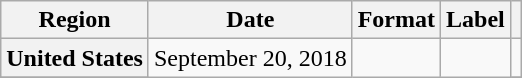<table class="wikitable plainrowheaders">
<tr>
<th scope="col">Region</th>
<th scope="col">Date</th>
<th scope="col">Format</th>
<th scope="col">Label</th>
<th scope="col"></th>
</tr>
<tr>
<th scope="row">United States</th>
<td rowspan="3">September 20, 2018</td>
<td rowspan="2"></td>
<td rowspan="3"></td>
<td align="center"></td>
</tr>
<tr>
</tr>
</table>
